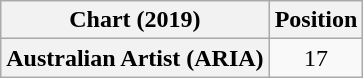<table class="wikitable plainrowheaders" style="text-align:center">
<tr>
<th scope="col">Chart (2019)</th>
<th scope="col">Position</th>
</tr>
<tr>
<th scope="row">Australian Artist (ARIA)</th>
<td>17</td>
</tr>
</table>
